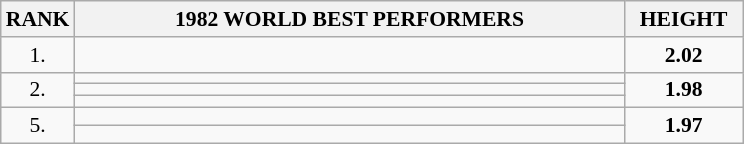<table class="wikitable" style="border-collapse: collapse; font-size: 90%;">
<tr>
<th>RANK</th>
<th align="center" style="width: 25em">1982 WORLD BEST PERFORMERS</th>
<th align="center" style="width: 5em">HEIGHT</th>
</tr>
<tr>
<td align="center">1.</td>
<td></td>
<td align="center"><strong>2.02</strong></td>
</tr>
<tr>
<td rowspan=3 align="center">2.</td>
<td></td>
<td rowspan=3 align="center"><strong>1.98</strong></td>
</tr>
<tr>
<td></td>
</tr>
<tr>
<td></td>
</tr>
<tr>
<td rowspan=2 align="center">5.</td>
<td></td>
<td rowspan=2 align="center"><strong>1.97</strong></td>
</tr>
<tr>
<td></td>
</tr>
</table>
